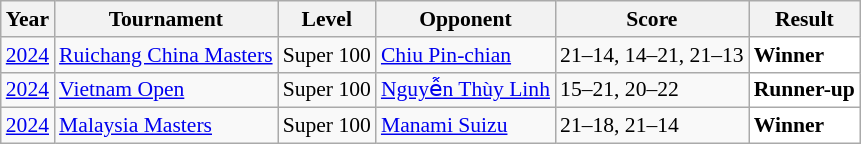<table class="sortable wikitable" style="font-size: 90%;">
<tr>
<th>Year</th>
<th>Tournament</th>
<th>Level</th>
<th>Opponent</th>
<th>Score</th>
<th>Result</th>
</tr>
<tr>
<td align="center"><a href='#'>2024</a></td>
<td align="left"><a href='#'>Ruichang China Masters</a></td>
<td align="left">Super 100</td>
<td align="left"> <a href='#'>Chiu Pin-chian</a></td>
<td align="left">21–14, 14–21, 21–13</td>
<td style="text-align:left; background:white"> <strong>Winner</strong></td>
</tr>
<tr>
<td align="center"><a href='#'>2024</a></td>
<td align="left"><a href='#'>Vietnam Open</a></td>
<td align="left">Super 100</td>
<td align="left"> <a href='#'>Nguyễn Thùy Linh</a></td>
<td align="left">15–21, 20–22</td>
<td style="text-align:left; background:white"> <strong>Runner-up</strong></td>
</tr>
<tr>
<td align="center"><a href='#'>2024</a></td>
<td align="left"><a href='#'>Malaysia Masters</a></td>
<td align="left">Super 100</td>
<td align="left"> <a href='#'>Manami Suizu</a></td>
<td align="left">21–18, 21–14</td>
<td style="text-align:left; background:white"> <strong>Winner</strong></td>
</tr>
</table>
